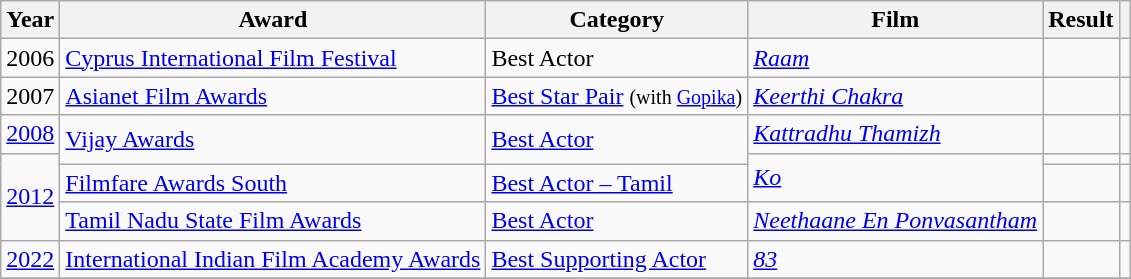<table class="wikitable">
<tr>
<th scope="col">Year</th>
<th scope="col">Award</th>
<th scope="col">Category</th>
<th scope="col">Film</th>
<th scope="col">Result</th>
<th class="unsortable" scope="col"></th>
</tr>
<tr>
<td>2006</td>
<td><a href='#'>Cyprus International Film Festival</a></td>
<td>Best Actor</td>
<td><em><a href='#'>Raam</a></em></td>
<td></td>
<td></td>
</tr>
<tr>
<td>2007</td>
<td><a href='#'>Asianet Film Awards</a></td>
<td><a href='#'>Best Star Pair</a> <small>(with <a href='#'>Gopika</a>)</small></td>
<td><em><a href='#'>Keerthi Chakra</a></em></td>
<td></td>
<td></td>
</tr>
<tr>
<td><a href='#'>2008</a></td>
<td rowspan="2"><a href='#'>Vijay Awards</a></td>
<td rowspan="2"><a href='#'>Best Actor</a></td>
<td><em><a href='#'>Kattradhu Thamizh</a></em></td>
<td></td>
<td></td>
</tr>
<tr>
<td rowspan="3"><a href='#'>2012</a></td>
<td rowspan="2"><em><a href='#'>Ko</a></em></td>
<td></td>
<td></td>
</tr>
<tr>
<td><a href='#'>Filmfare Awards South</a></td>
<td><a href='#'>Best Actor – Tamil</a></td>
<td></td>
<td></td>
</tr>
<tr>
<td><a href='#'>Tamil Nadu State Film Awards</a></td>
<td><a href='#'>Best Actor</a></td>
<td><em><a href='#'>Neethaane En Ponvasantham</a></em></td>
<td></td>
<td></td>
</tr>
<tr>
<td><a href='#'>2022</a></td>
<td><a href='#'>International Indian Film Academy Awards</a></td>
<td><a href='#'>Best Supporting Actor</a></td>
<td><em><a href='#'>83</a></em></td>
<td></td>
<td></td>
</tr>
<tr>
</tr>
</table>
